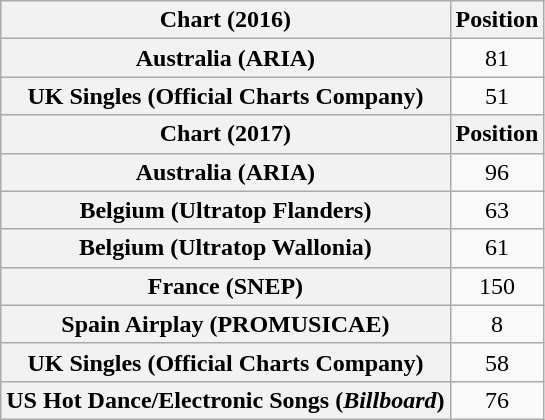<table class="wikitable sortable plainrowheaders" style="text-align:center">
<tr>
<th>Chart (2016)</th>
<th>Position</th>
</tr>
<tr>
<th scope="row">Australia (ARIA)</th>
<td>81</td>
</tr>
<tr>
<th scope="row">UK Singles (Official Charts Company)</th>
<td>51</td>
</tr>
<tr>
<th>Chart (2017)</th>
<th>Position</th>
</tr>
<tr>
<th scope="row">Australia (ARIA)</th>
<td>96</td>
</tr>
<tr>
<th scope="row">Belgium (Ultratop Flanders)</th>
<td>63</td>
</tr>
<tr>
<th scope="row">Belgium (Ultratop Wallonia)</th>
<td>61</td>
</tr>
<tr>
<th scope="row">France (SNEP)</th>
<td>150</td>
</tr>
<tr>
<th scope="row">Spain Airplay (PROMUSICAE)</th>
<td>8</td>
</tr>
<tr>
<th scope="row">UK Singles (Official Charts Company)</th>
<td>58</td>
</tr>
<tr>
<th scope="row">US Hot Dance/Electronic Songs (<em>Billboard</em>)</th>
<td>76</td>
</tr>
</table>
